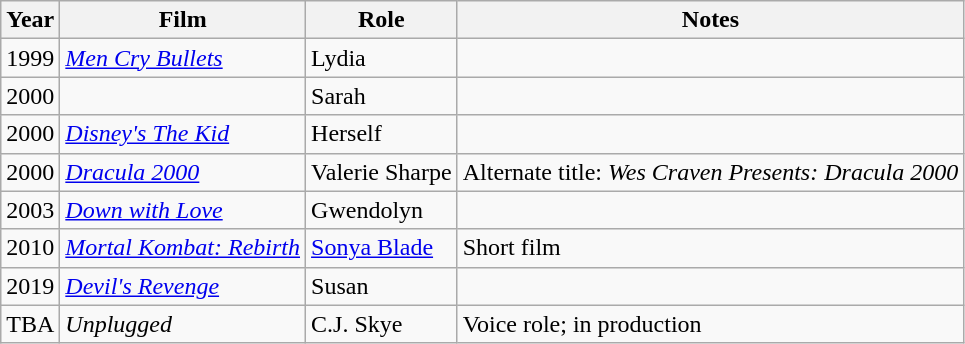<table class="wikitable sortable">
<tr>
<th>Year</th>
<th>Film</th>
<th>Role</th>
<th class="unsortable">Notes</th>
</tr>
<tr>
<td>1999</td>
<td><em><a href='#'>Men Cry Bullets</a></em></td>
<td>Lydia</td>
<td></td>
</tr>
<tr>
<td>2000</td>
<td><em></em></td>
<td>Sarah</td>
<td></td>
</tr>
<tr>
<td>2000</td>
<td><em><a href='#'>Disney's The Kid</a></em></td>
<td>Herself</td>
<td></td>
</tr>
<tr>
<td>2000</td>
<td><em><a href='#'>Dracula 2000</a></em></td>
<td>Valerie Sharpe</td>
<td>Alternate title: <em>Wes Craven Presents: Dracula 2000</em></td>
</tr>
<tr>
<td>2003</td>
<td><em><a href='#'>Down with Love</a></em></td>
<td>Gwendolyn</td>
<td></td>
</tr>
<tr>
<td>2010</td>
<td><em><a href='#'>Mortal Kombat: Rebirth</a></em></td>
<td><a href='#'>Sonya Blade</a></td>
<td>Short film</td>
</tr>
<tr>
<td>2019</td>
<td><em><a href='#'>Devil's Revenge</a></em></td>
<td>Susan</td>
<td></td>
</tr>
<tr>
<td>TBA</td>
<td><em>Unplugged</em></td>
<td>C.J. Skye</td>
<td>Voice role; in production</td>
</tr>
</table>
